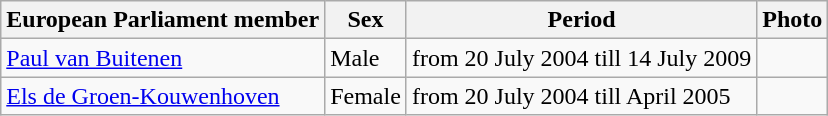<table class="wikitable vatop">
<tr>
<th>European Parliament member</th>
<th>Sex</th>
<th>Period</th>
<th>Photo</th>
</tr>
<tr>
<td><a href='#'>Paul van Buitenen</a></td>
<td>Male</td>
<td>from 20 July 2004 till 14 July 2009 </td>
<td></td>
</tr>
<tr>
<td><a href='#'>Els de Groen-Kouwenhoven</a></td>
<td>Female</td>
<td>from 20 July 2004 till April 2005 </td>
<td></td>
</tr>
</table>
